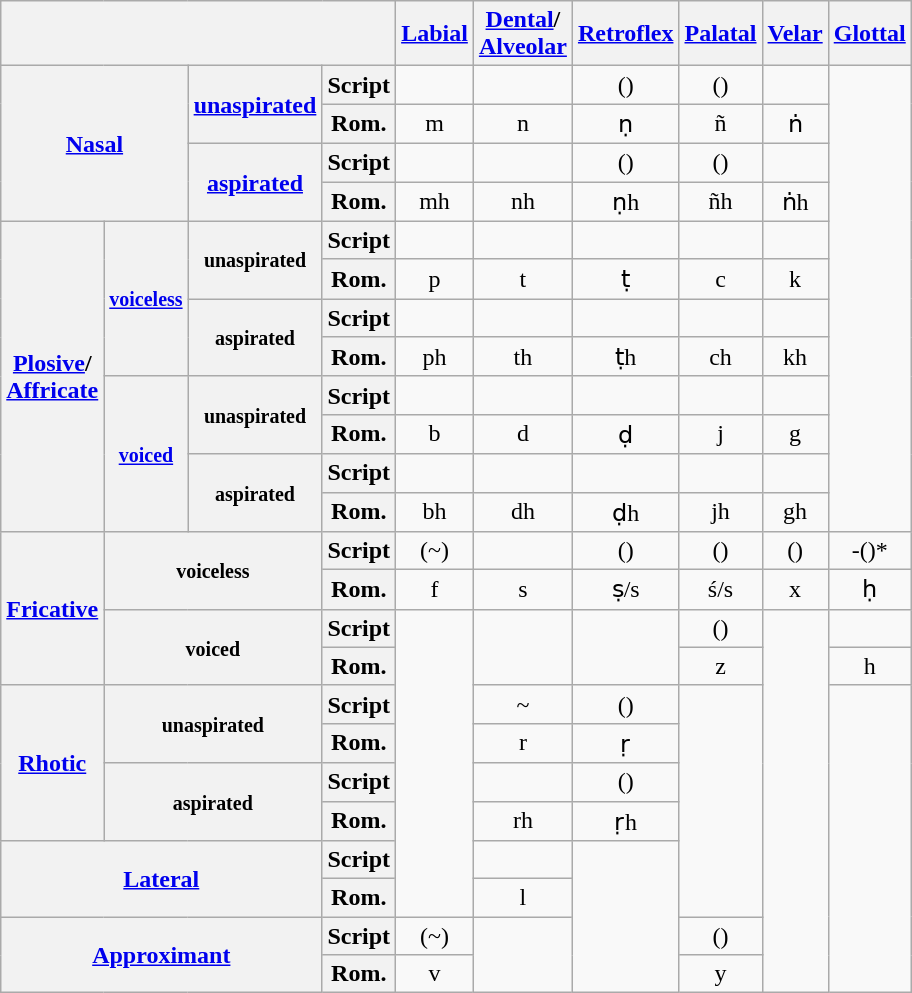<table class="wikitable" style="text-align:center">
<tr>
<th colspan="4"></th>
<th><a href='#'>Labial</a></th>
<th><a href='#'>Dental</a>/<br><a href='#'>Alveolar</a></th>
<th><a href='#'>Retroflex</a></th>
<th><a href='#'>Palatal</a></th>
<th><a href='#'>Velar</a></th>
<th><a href='#'>Glottal</a></th>
</tr>
<tr>
<th colspan="2" rowspan="4"><a href='#'>Nasal</a></th>
<th rowspan="2"><a href='#'>unaspirated</a></th>
<th>Script</th>
<td> </td>
<td> </td>
<td>() </td>
<td>() </td>
<td> </td>
<td rowspan="12"></td>
</tr>
<tr>
<th>Rom.</th>
<td>m</td>
<td>n</td>
<td>ṇ</td>
<td>ñ</td>
<td>ṅ</td>
</tr>
<tr>
<th rowspan="2"><a href='#'>aspirated</a></th>
<th>Script</th>
<td> </td>
<td> </td>
<td>() </td>
<td>() </td>
<td> </td>
</tr>
<tr>
<th>Rom.</th>
<td>mh</td>
<td>nh</td>
<td>ṇh</td>
<td>ñh</td>
<td>ṅh</td>
</tr>
<tr>
<th rowspan="8"><a href='#'>Plosive</a>/<br><a href='#'>Affricate</a></th>
<th rowspan="4"><small><a href='#'>voiceless</a></small></th>
<th rowspan="2"><small>unaspirated</small></th>
<th>Script</th>
<td> </td>
<td> </td>
<td> </td>
<td> </td>
<td> </td>
</tr>
<tr>
<th>Rom.</th>
<td>p</td>
<td>t</td>
<td>ṭ</td>
<td>c</td>
<td>k</td>
</tr>
<tr>
<th rowspan="2"><small>aspirated</small></th>
<th>Script</th>
<td> </td>
<td> </td>
<td> </td>
<td> </td>
<td> </td>
</tr>
<tr>
<th>Rom.</th>
<td>ph</td>
<td>th</td>
<td>ṭh</td>
<td>ch</td>
<td>kh</td>
</tr>
<tr>
<th rowspan="4"><small><a href='#'>voiced</a></small></th>
<th rowspan="2"><small>unaspirated</small></th>
<th>Script</th>
<td> </td>
<td> </td>
<td> </td>
<td> </td>
<td> </td>
</tr>
<tr>
<th>Rom.</th>
<td>b</td>
<td>d</td>
<td>ḍ</td>
<td>j</td>
<td>g</td>
</tr>
<tr>
<th rowspan="2"><small>aspirated</small></th>
<th>Script</th>
<td> </td>
<td> </td>
<td> </td>
<td> </td>
<td> </td>
</tr>
<tr>
<th>Rom.</th>
<td>bh</td>
<td>dh</td>
<td>ḍh</td>
<td>jh</td>
<td>gh</td>
</tr>
<tr>
<th rowspan="4"><a href='#'>Fricative</a></th>
<th colspan="2" rowspan="2"><small>voiceless</small></th>
<th>Script</th>
<td>(~) </td>
<td> </td>
<td>() </td>
<td>() </td>
<td>() </td>
<td>-()* </td>
</tr>
<tr>
<th>Rom.</th>
<td>f</td>
<td>s</td>
<td>ṣ/s</td>
<td>ś/s</td>
<td>x</td>
<td>ḥ</td>
</tr>
<tr>
<th colspan="2" rowspan="2"><small>voiced</small></th>
<th>Script</th>
<td rowspan="8"></td>
<td rowspan="2"></td>
<td rowspan="2"></td>
<td>() </td>
<td rowspan="10"></td>
<td> </td>
</tr>
<tr>
<th>Rom.</th>
<td>z</td>
<td>h</td>
</tr>
<tr>
<th rowspan="4"><a href='#'>Rhotic</a></th>
<th colspan="2" rowspan="2"><small>unaspirated</small></th>
<th>Script</th>
<td>~ </td>
<td>() </td>
<td rowspan="6"></td>
<td rowspan="8"></td>
</tr>
<tr>
<th>Rom.</th>
<td>r</td>
<td>ṛ</td>
</tr>
<tr>
<th colspan="2" rowspan="2"><small>aspirated</small></th>
<th>Script</th>
<td> </td>
<td>() </td>
</tr>
<tr>
<th>Rom.</th>
<td>rh</td>
<td>ṛh</td>
</tr>
<tr>
<th colspan="3" rowspan="2"><a href='#'>Lateral</a></th>
<th>Script</th>
<td> </td>
<td rowspan="4"></td>
</tr>
<tr>
<th>Rom.</th>
<td>l</td>
</tr>
<tr>
<th colspan="3" rowspan="2"><a href='#'>Approximant</a></th>
<th>Script</th>
<td>(~) </td>
<td rowspan="2"></td>
<td>() </td>
</tr>
<tr>
<th>Rom.</th>
<td>v</td>
<td>y</td>
</tr>
</table>
